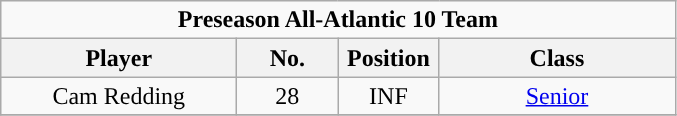<table class="wikitable" style="text-align:center">
<tr>
<td colspan="5"><strong>Preseason All-Atlantic 10 Team</strong></td>
</tr>
<tr>
<th style="width:150px; ">Player</th>
<th style="width:60px; ">No.</th>
<th style="width:60px; ">Position</th>
<th style="width:150px; ">Class</th>
</tr>
<tr>
<td>Cam Redding</td>
<td>28</td>
<td>INF</td>
<td><a href='#'>Senior</a></td>
</tr>
<tr>
</tr>
</table>
